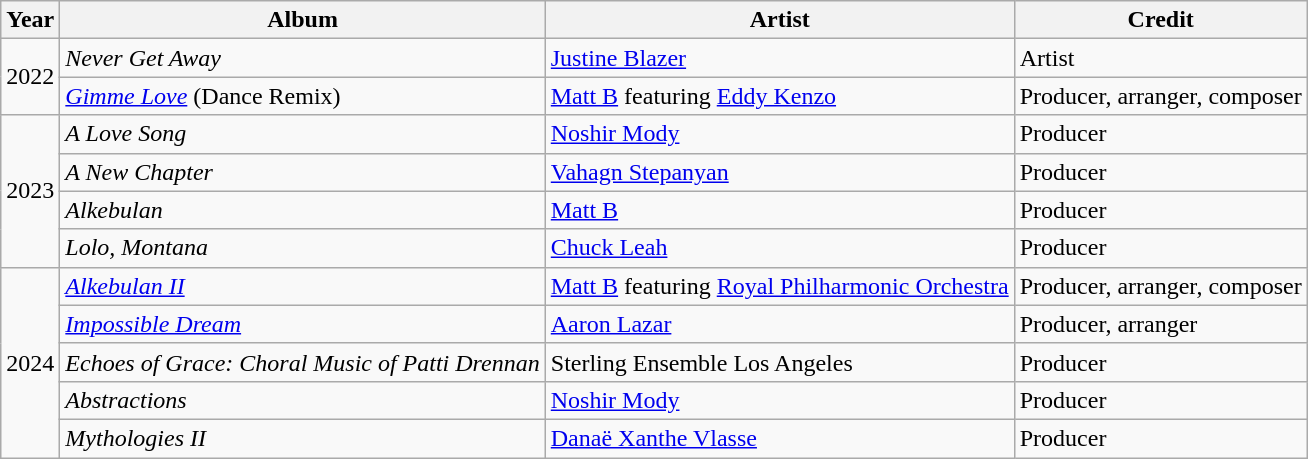<table class="wikitable">
<tr>
<th>Year</th>
<th>Album</th>
<th>Artist</th>
<th>Credit</th>
</tr>
<tr>
<td rowspan="2">2022</td>
<td><em>Never Get Away</em></td>
<td><a href='#'>Justine Blazer</a></td>
<td>Artist</td>
</tr>
<tr>
<td><em><a href='#'>Gimme Love</a></em> (Dance Remix)</td>
<td><a href='#'>Matt B</a> featuring <a href='#'>Eddy Kenzo</a></td>
<td>Producer, arranger, composer</td>
</tr>
<tr>
<td rowspan="4">2023</td>
<td><em>A Love Song</em></td>
<td><a href='#'>Noshir Mody</a></td>
<td>Producer</td>
</tr>
<tr>
<td><em>A New Chapter</em></td>
<td><a href='#'>Vahagn Stepanyan</a></td>
<td>Producer</td>
</tr>
<tr>
<td><em>Alkebulan</em></td>
<td><a href='#'>Matt B</a></td>
<td>Producer</td>
</tr>
<tr>
<td><em>Lolo, Montana</em></td>
<td><a href='#'>Chuck Leah</a></td>
<td>Producer</td>
</tr>
<tr>
<td rowspan="5">2024</td>
<td><em><a href='#'>Alkebulan II</a></em></td>
<td><a href='#'>Matt B</a> featuring <a href='#'>Royal Philharmonic Orchestra</a></td>
<td>Producer, arranger, composer</td>
</tr>
<tr>
<td><em><a href='#'>Impossible Dream</a></em></td>
<td><a href='#'>Aaron Lazar</a></td>
<td>Producer, arranger</td>
</tr>
<tr>
<td><em>Echoes of Grace: Choral Music of Patti Drennan</em></td>
<td>Sterling Ensemble Los Angeles</td>
<td>Producer</td>
</tr>
<tr>
<td><em>Abstractions</em></td>
<td><a href='#'>Noshir Mody</a></td>
<td>Producer</td>
</tr>
<tr>
<td><em>Mythologies II</em></td>
<td><a href='#'>Danaë Xanthe Vlasse</a></td>
<td>Producer</td>
</tr>
</table>
